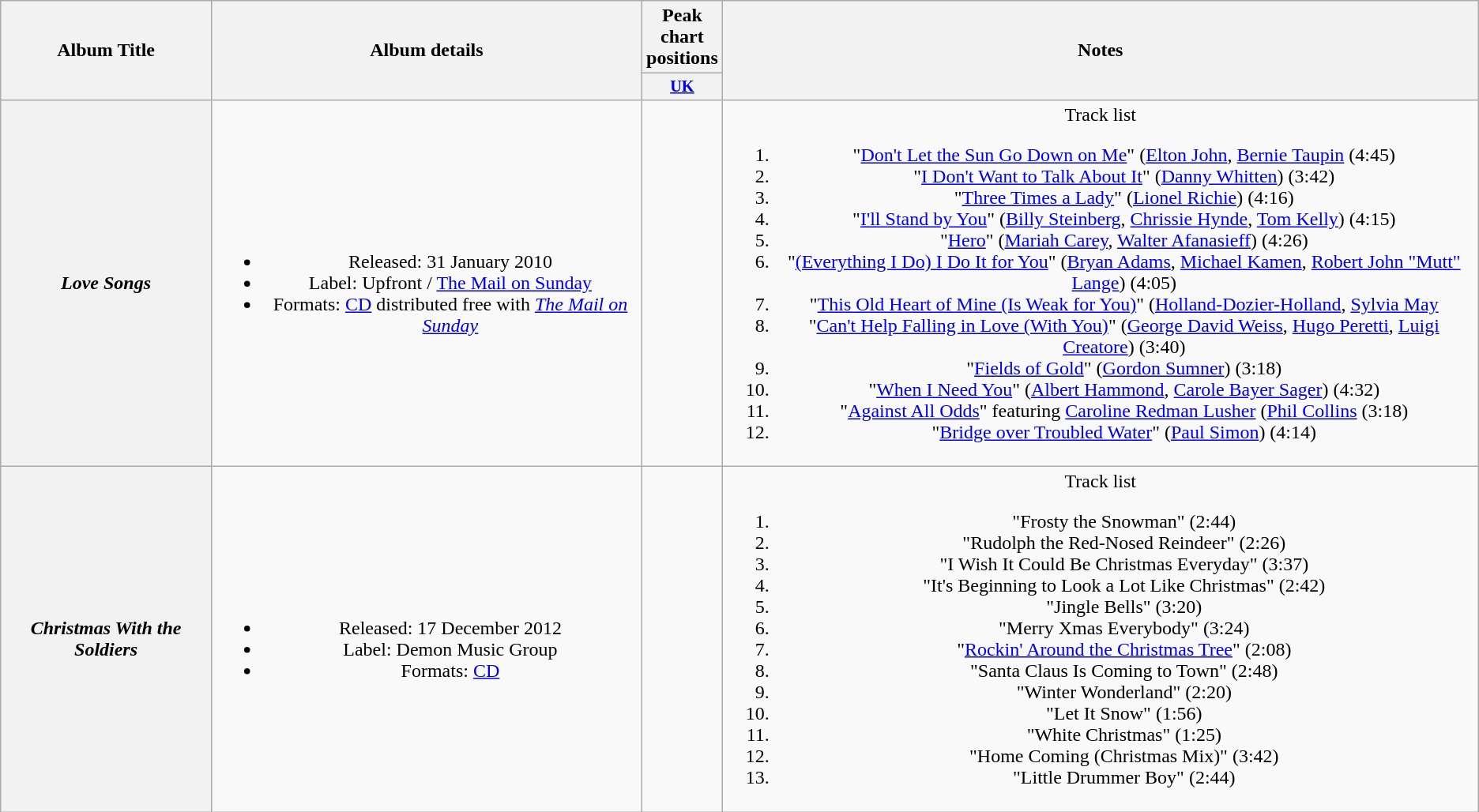<table class="wikitable plainrowheaders" style="text-align:center;">
<tr>
<th scope="col" rowspan="2">Album Title</th>
<th scope="col" rowspan="2">Album details</th>
<th scope="col">Peak chart positions</th>
<th scope="col" rowspan="2">Notes</th>
</tr>
<tr>
<th scope="col" style="width:3em;font-size:85%;"><a href='#'>UK</a></th>
</tr>
<tr>
<th scope="row"><strong><em>Love Songs</em></strong></th>
<td><br><ul><li>Released: 31 January 2010</li><li>Label: Upfront / <a href='#'>The Mail on Sunday</a></li><li>Formats: <a href='#'>CD</a> distributed free with <em><a href='#'>The Mail on Sunday</a></em></li></ul></td>
<td></td>
<td>Track list<br><ol><li>"<a href='#'>Don't Let the Sun Go Down on Me</a>" (<a href='#'>Elton John</a>, <a href='#'>Bernie Taupin</a> (4:45)</li><li>"<a href='#'>I Don't Want to Talk About It</a>" (<a href='#'>Danny Whitten</a>) (3:42)</li><li>"<a href='#'>Three Times a Lady</a>" (<a href='#'>Lionel Richie</a>) (4:16)</li><li>"<a href='#'>I'll Stand by You</a>" (<a href='#'>Billy Steinberg</a>, <a href='#'>Chrissie Hynde</a>, <a href='#'>Tom Kelly</a>) (4:15)</li><li>"<a href='#'>Hero</a>" (<a href='#'>Mariah Carey</a>, <a href='#'>Walter Afanasieff</a>) (4:26)</li><li>"<a href='#'>(Everything I Do) I Do It for You</a>" (<a href='#'>Bryan Adams</a>, <a href='#'>Michael Kamen</a>, <a href='#'>Robert John "Mutt" Lange</a>) (4:05)</li><li>"<a href='#'>This Old Heart of Mine (Is Weak for You)</a>" (<a href='#'>Holland-Dozier-Holland</a>, <a href='#'>Sylvia May</a></li><li>"<a href='#'>Can't Help Falling in Love (With You)</a>" (<a href='#'>George David Weiss</a>, <a href='#'>Hugo Peretti</a>, <a href='#'>Luigi Creatore</a>) (3:40)</li><li>"<a href='#'>Fields of Gold</a>" (<a href='#'>Gordon Sumner</a>) (3:18)</li><li>"<a href='#'>When I Need You</a>" (<a href='#'>Albert Hammond</a>, <a href='#'>Carole Bayer Sager</a>) (4:32)</li><li>"<a href='#'>Against All Odds</a>" featuring <a href='#'>Caroline Redman Lusher</a> (<a href='#'>Phil Collins</a> (3:18)</li><li>"<a href='#'>Bridge over Troubled Water</a>" (<a href='#'>Paul Simon</a>) (4:14)</li></ol></td>
</tr>
<tr>
<th scope="row"><strong><em>Christmas With the Soldiers</em></strong></th>
<td><br><ul><li>Released: 17 December 2012</li><li>Label: Demon Music Group</li><li>Formats: <a href='#'>CD</a></li></ul></td>
<td></td>
<td>Track list<br><ol><li>"Frosty the Snowman" (2:44)</li><li>"Rudolph the Red-Nosed Reindeer" (2:26)</li><li>"I Wish It Could Be Christmas Everyday" (3:37)</li><li>"It's Beginning to Look a Lot Like Christmas" (2:42)</li><li>"Jingle Bells" (3:20)</li><li>"Merry Xmas Everybody" (3:24)</li><li>"<a href='#'>Rockin' Around the Christmas Tree</a>" (2:08)</li><li>"Santa Claus Is Coming to Town" (2:48)</li><li>"Winter Wonderland" (2:20)</li><li>"Let It Snow" (1:56)</li><li>"White Christmas" (1:25)</li><li>"Home Coming (Christmas Mix)" (3:42)</li><li>"Little Drummer Boy" (2:44)</li></ol></td>
</tr>
</table>
